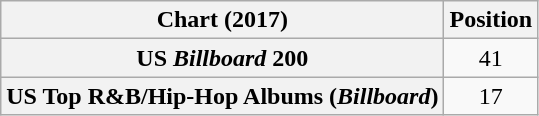<table class="wikitable sortable plainrowheaders" style="text-align:center">
<tr>
<th scope="col">Chart (2017)</th>
<th scope="col">Position</th>
</tr>
<tr>
<th scope="row">US <em>Billboard</em> 200</th>
<td>41</td>
</tr>
<tr>
<th scope="row">US Top R&B/Hip-Hop Albums (<em>Billboard</em>)</th>
<td>17</td>
</tr>
</table>
